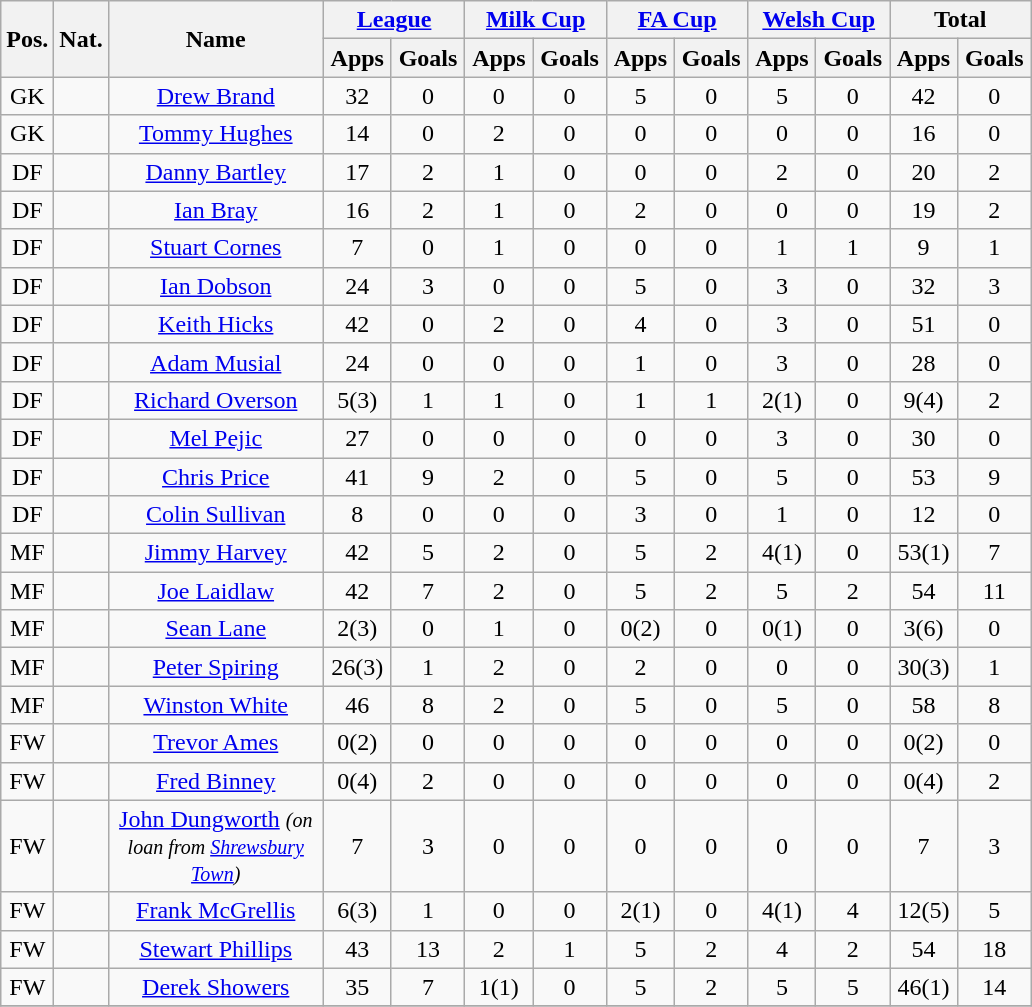<table class="wikitable plainrowheaders" style="text-align:center">
<tr>
<th rowspan="2">Pos.</th>
<th rowspan="2">Nat.</th>
<th rowspan="2" width="136">Name</th>
<th colspan="2" width="87"><a href='#'>League</a></th>
<th colspan="2" width="87"><a href='#'>Milk Cup</a></th>
<th colspan="2" width="87"><a href='#'>FA Cup</a></th>
<th colspan="2" width="87"><a href='#'>Welsh Cup</a></th>
<th colspan="2" width="87">Total</th>
</tr>
<tr>
<th>Apps</th>
<th>Goals</th>
<th>Apps</th>
<th>Goals</th>
<th>Apps</th>
<th>Goals</th>
<th>Apps</th>
<th>Goals</th>
<th>Apps</th>
<th>Goals</th>
</tr>
<tr>
<td>GK</td>
<td></td>
<td><a href='#'>Drew Brand</a></td>
<td>32</td>
<td>0</td>
<td>0</td>
<td>0</td>
<td>5</td>
<td>0</td>
<td>5</td>
<td>0</td>
<td>42</td>
<td>0</td>
</tr>
<tr>
<td>GK</td>
<td></td>
<td><a href='#'>Tommy Hughes</a></td>
<td>14</td>
<td>0</td>
<td>2</td>
<td>0</td>
<td>0</td>
<td>0</td>
<td>0</td>
<td>0</td>
<td>16</td>
<td>0</td>
</tr>
<tr>
<td>DF</td>
<td></td>
<td><a href='#'>Danny Bartley</a></td>
<td>17</td>
<td>2</td>
<td>1</td>
<td>0</td>
<td>0</td>
<td>0</td>
<td>2</td>
<td>0</td>
<td>20</td>
<td>2</td>
</tr>
<tr>
<td>DF</td>
<td></td>
<td><a href='#'>Ian Bray</a></td>
<td>16</td>
<td>2</td>
<td>1</td>
<td>0</td>
<td>2</td>
<td>0</td>
<td>0</td>
<td>0</td>
<td>19</td>
<td>2</td>
</tr>
<tr>
<td>DF</td>
<td></td>
<td><a href='#'>Stuart Cornes</a></td>
<td>7</td>
<td>0</td>
<td>1</td>
<td>0</td>
<td>0</td>
<td>0</td>
<td>1</td>
<td>1</td>
<td>9</td>
<td>1</td>
</tr>
<tr>
<td>DF</td>
<td></td>
<td><a href='#'>Ian Dobson</a></td>
<td>24</td>
<td>3</td>
<td>0</td>
<td>0</td>
<td>5</td>
<td>0</td>
<td>3</td>
<td>0</td>
<td>32</td>
<td>3</td>
</tr>
<tr>
<td>DF</td>
<td></td>
<td><a href='#'>Keith Hicks</a></td>
<td>42</td>
<td>0</td>
<td>2</td>
<td>0</td>
<td>4</td>
<td>0</td>
<td>3</td>
<td>0</td>
<td>51</td>
<td>0</td>
</tr>
<tr>
<td>DF</td>
<td></td>
<td><a href='#'>Adam Musial</a></td>
<td>24</td>
<td>0</td>
<td>0</td>
<td>0</td>
<td>1</td>
<td>0</td>
<td>3</td>
<td>0</td>
<td>28</td>
<td>0</td>
</tr>
<tr>
<td>DF</td>
<td></td>
<td><a href='#'>Richard Overson</a></td>
<td>5(3)</td>
<td>1</td>
<td>1</td>
<td>0</td>
<td>1</td>
<td>1</td>
<td>2(1)</td>
<td>0</td>
<td>9(4)</td>
<td>2</td>
</tr>
<tr>
<td>DF</td>
<td></td>
<td><a href='#'>Mel Pejic</a></td>
<td>27</td>
<td>0</td>
<td>0</td>
<td>0</td>
<td>0</td>
<td>0</td>
<td>3</td>
<td>0</td>
<td>30</td>
<td>0</td>
</tr>
<tr>
<td>DF</td>
<td></td>
<td><a href='#'>Chris Price</a></td>
<td>41</td>
<td>9</td>
<td>2</td>
<td>0</td>
<td>5</td>
<td>0</td>
<td>5</td>
<td>0</td>
<td>53</td>
<td>9</td>
</tr>
<tr>
<td>DF</td>
<td></td>
<td><a href='#'>Colin Sullivan</a></td>
<td>8</td>
<td>0</td>
<td>0</td>
<td>0</td>
<td>3</td>
<td>0</td>
<td>1</td>
<td>0</td>
<td>12</td>
<td>0</td>
</tr>
<tr>
<td>MF</td>
<td></td>
<td><a href='#'>Jimmy Harvey</a></td>
<td>42</td>
<td>5</td>
<td>2</td>
<td>0</td>
<td>5</td>
<td>2</td>
<td>4(1)</td>
<td>0</td>
<td>53(1)</td>
<td>7</td>
</tr>
<tr>
<td>MF</td>
<td></td>
<td><a href='#'>Joe Laidlaw</a></td>
<td>42</td>
<td>7</td>
<td>2</td>
<td>0</td>
<td>5</td>
<td>2</td>
<td>5</td>
<td>2</td>
<td>54</td>
<td>11</td>
</tr>
<tr>
<td>MF</td>
<td></td>
<td><a href='#'>Sean Lane</a></td>
<td>2(3)</td>
<td>0</td>
<td>1</td>
<td>0</td>
<td>0(2)</td>
<td>0</td>
<td>0(1)</td>
<td>0</td>
<td>3(6)</td>
<td>0</td>
</tr>
<tr>
<td>MF</td>
<td></td>
<td><a href='#'>Peter Spiring</a></td>
<td>26(3)</td>
<td>1</td>
<td>2</td>
<td>0</td>
<td>2</td>
<td>0</td>
<td>0</td>
<td>0</td>
<td>30(3)</td>
<td>1</td>
</tr>
<tr>
<td>MF</td>
<td></td>
<td><a href='#'>Winston White</a></td>
<td>46</td>
<td>8</td>
<td>2</td>
<td>0</td>
<td>5</td>
<td>0</td>
<td>5</td>
<td>0</td>
<td>58</td>
<td>8</td>
</tr>
<tr>
<td>FW</td>
<td></td>
<td><a href='#'>Trevor Ames</a></td>
<td>0(2)</td>
<td>0</td>
<td>0</td>
<td>0</td>
<td>0</td>
<td>0</td>
<td>0</td>
<td>0</td>
<td>0(2)</td>
<td>0</td>
</tr>
<tr>
<td>FW</td>
<td></td>
<td><a href='#'>Fred Binney</a></td>
<td>0(4)</td>
<td>2</td>
<td>0</td>
<td>0</td>
<td>0</td>
<td>0</td>
<td>0</td>
<td>0</td>
<td>0(4)</td>
<td>2</td>
</tr>
<tr>
<td>FW</td>
<td></td>
<td><a href='#'>John Dungworth</a> <em><small>(on loan from <a href='#'>Shrewsbury Town</a>)</small></em></td>
<td>7</td>
<td>3</td>
<td>0</td>
<td>0</td>
<td>0</td>
<td>0</td>
<td>0</td>
<td>0</td>
<td>7</td>
<td>3</td>
</tr>
<tr>
<td>FW</td>
<td></td>
<td><a href='#'>Frank McGrellis</a></td>
<td>6(3)</td>
<td>1</td>
<td>0</td>
<td>0</td>
<td>2(1)</td>
<td>0</td>
<td>4(1)</td>
<td>4</td>
<td>12(5)</td>
<td>5</td>
</tr>
<tr>
<td>FW</td>
<td></td>
<td><a href='#'>Stewart Phillips</a></td>
<td>43</td>
<td>13</td>
<td>2</td>
<td>1</td>
<td>5</td>
<td>2</td>
<td>4</td>
<td>2</td>
<td>54</td>
<td>18</td>
</tr>
<tr>
<td>FW</td>
<td></td>
<td><a href='#'>Derek Showers</a></td>
<td>35</td>
<td>7</td>
<td>1(1)</td>
<td>0</td>
<td>5</td>
<td>2</td>
<td>5</td>
<td>5</td>
<td>46(1)</td>
<td>14</td>
</tr>
<tr>
</tr>
</table>
